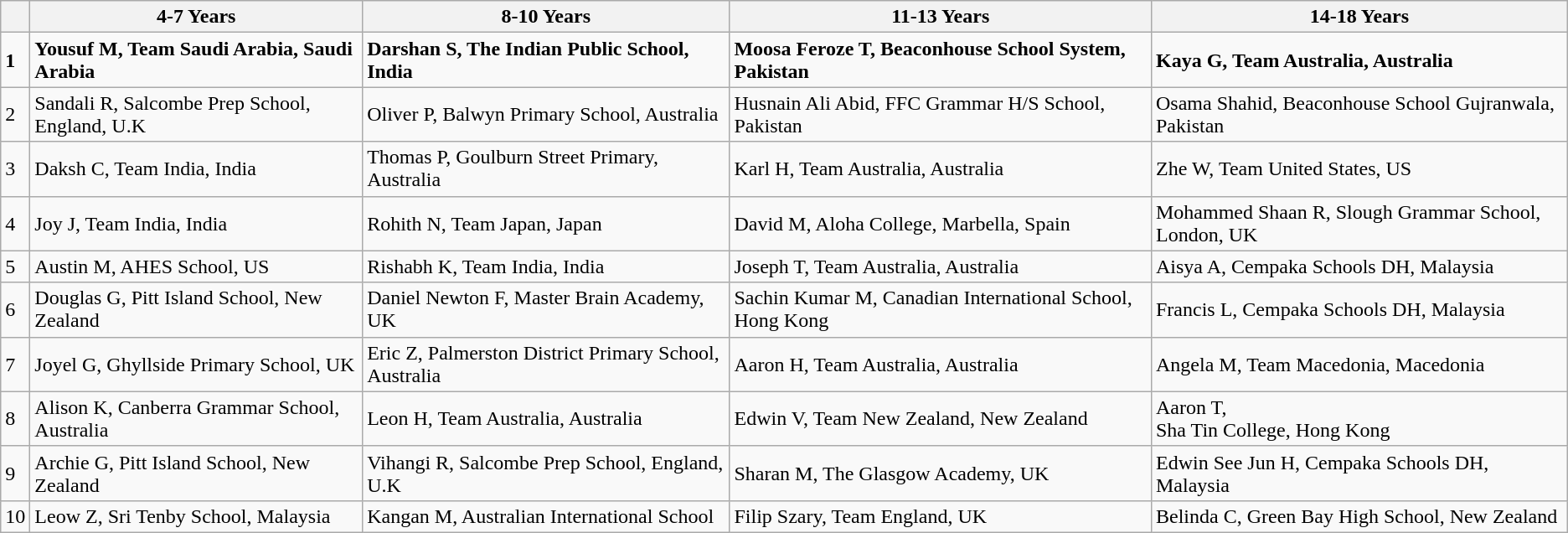<table class="wikitable sortable">
<tr>
<th></th>
<th><strong>4-7 Years</strong></th>
<th><strong>8-10 Years</strong></th>
<th><strong>11-13 Years</strong></th>
<th><strong>14-18 Years</strong></th>
</tr>
<tr>
<td><strong>1</strong></td>
<td><strong>Yousuf M, Team Saudi Arabia, Saudi Arabia</strong></td>
<td><strong>Darshan S, The Indian Public School, India</strong></td>
<td><strong>Moosa Feroze T, Beaconhouse School System, Pakistan</strong></td>
<td><strong>Kaya G, Team Australia, Australia</strong></td>
</tr>
<tr>
<td>2</td>
<td>Sandali R, Salcombe Prep School, England, U.K</td>
<td>Oliver P, Balwyn Primary School, Australia</td>
<td>Husnain Ali Abid, FFC Grammar H/S School, Pakistan</td>
<td>Osama Shahid, Beaconhouse School Gujranwala, Pakistan</td>
</tr>
<tr>
<td>3</td>
<td>Daksh C, Team India, India</td>
<td>Thomas P, Goulburn Street Primary, Australia</td>
<td>Karl H, Team Australia, Australia</td>
<td>Zhe W, Team United States, US</td>
</tr>
<tr>
<td>4</td>
<td>Joy J, Team India, India</td>
<td>Rohith N, Team Japan, Japan</td>
<td>David M, Aloha College, Marbella, Spain</td>
<td>Mohammed Shaan R, Slough Grammar School, London, UK</td>
</tr>
<tr>
<td>5</td>
<td>Austin M, AHES School, US</td>
<td>Rishabh K, Team India, India</td>
<td>Joseph T, Team Australia, Australia</td>
<td>Aisya A, Cempaka Schools DH, Malaysia</td>
</tr>
<tr>
<td>6</td>
<td>Douglas G, Pitt Island School, New Zealand</td>
<td>Daniel Newton F, Master Brain Academy, UK</td>
<td>Sachin Kumar M, Canadian International School, Hong Kong</td>
<td>Francis L, Cempaka Schools DH, Malaysia</td>
</tr>
<tr>
<td>7</td>
<td>Joyel G, Ghyllside Primary School, UK</td>
<td>Eric Z, Palmerston District Primary School, Australia</td>
<td>Aaron H, Team Australia, Australia</td>
<td>Angela M, Team Macedonia, Macedonia</td>
</tr>
<tr>
<td>8</td>
<td>Alison K, Canberra Grammar School, Australia</td>
<td>Leon H, Team Australia, Australia</td>
<td>Edwin V, Team New Zealand, New Zealand</td>
<td>Aaron T,<br>Sha Tin College, Hong Kong</td>
</tr>
<tr>
<td>9</td>
<td>Archie G, Pitt Island School, New Zealand</td>
<td>Vihangi R, Salcombe Prep School, England, U.K</td>
<td>Sharan M, The Glasgow Academy, UK</td>
<td>Edwin See Jun H, Cempaka Schools DH, Malaysia</td>
</tr>
<tr>
<td>10</td>
<td>Leow Z, Sri Tenby School, Malaysia</td>
<td>Kangan M, Australian International School</td>
<td>Filip Szary, Team England, UK</td>
<td>Belinda C, Green Bay High School, New Zealand</td>
</tr>
</table>
